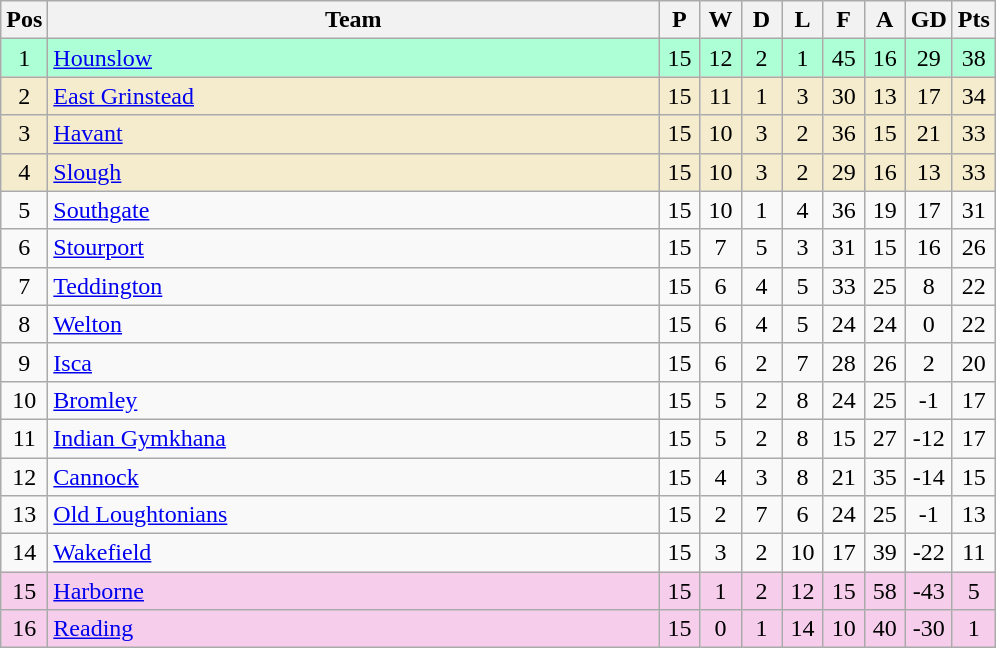<table class="wikitable" style="font-size: 100%">
<tr>
<th width=20>Pos</th>
<th width=400>Team</th>
<th width=20>P</th>
<th width=20>W</th>
<th width=20>D</th>
<th width=20>L</th>
<th width=20>F</th>
<th width=20>A</th>
<th width=20>GD</th>
<th width=20>Pts</th>
</tr>
<tr align=center style="background: #ADFFD6;">
<td>1</td>
<td align="left"><a href='#'>Hounslow</a></td>
<td>15</td>
<td>12</td>
<td>2</td>
<td>1</td>
<td>45</td>
<td>16</td>
<td>29</td>
<td>38</td>
</tr>
<tr align=center style="background: #F5ECCE;">
<td>2</td>
<td align="left"><a href='#'>East Grinstead</a></td>
<td>15</td>
<td>11</td>
<td>1</td>
<td>3</td>
<td>30</td>
<td>13</td>
<td>17</td>
<td>34</td>
</tr>
<tr align=center style="background: #F5ECCE;">
<td>3</td>
<td align="left"><a href='#'>Havant</a></td>
<td>15</td>
<td>10</td>
<td>3</td>
<td>2</td>
<td>36</td>
<td>15</td>
<td>21</td>
<td>33</td>
</tr>
<tr align=center style="background: #F5ECCE;">
<td>4</td>
<td align="left"><a href='#'>Slough</a></td>
<td>15</td>
<td>10</td>
<td>3</td>
<td>2</td>
<td>29</td>
<td>16</td>
<td>13</td>
<td>33</td>
</tr>
<tr align=center>
<td>5</td>
<td align="left"><a href='#'>Southgate</a></td>
<td>15</td>
<td>10</td>
<td>1</td>
<td>4</td>
<td>36</td>
<td>19</td>
<td>17</td>
<td>31</td>
</tr>
<tr align=center>
<td>6</td>
<td align="left"><a href='#'>Stourport</a></td>
<td>15</td>
<td>7</td>
<td>5</td>
<td>3</td>
<td>31</td>
<td>15</td>
<td>16</td>
<td>26</td>
</tr>
<tr align=center>
<td>7</td>
<td align="left"><a href='#'>Teddington</a></td>
<td>15</td>
<td>6</td>
<td>4</td>
<td>5</td>
<td>33</td>
<td>25</td>
<td>8</td>
<td>22</td>
</tr>
<tr align=center>
<td>8</td>
<td align="left"><a href='#'>Welton</a></td>
<td>15</td>
<td>6</td>
<td>4</td>
<td>5</td>
<td>24</td>
<td>24</td>
<td>0</td>
<td>22</td>
</tr>
<tr align=center>
<td>9</td>
<td align="left"><a href='#'>Isca</a></td>
<td>15</td>
<td>6</td>
<td>2</td>
<td>7</td>
<td>28</td>
<td>26</td>
<td>2</td>
<td>20</td>
</tr>
<tr align=center>
<td>10</td>
<td align="left"><a href='#'>Bromley</a></td>
<td>15</td>
<td>5</td>
<td>2</td>
<td>8</td>
<td>24</td>
<td>25</td>
<td>-1</td>
<td>17</td>
</tr>
<tr align=center>
<td>11</td>
<td align="left"><a href='#'>Indian Gymkhana</a></td>
<td>15</td>
<td>5</td>
<td>2</td>
<td>8</td>
<td>15</td>
<td>27</td>
<td>-12</td>
<td>17</td>
</tr>
<tr align=center>
<td>12</td>
<td align="left"><a href='#'>Cannock</a></td>
<td>15</td>
<td>4</td>
<td>3</td>
<td>8</td>
<td>21</td>
<td>35</td>
<td>-14</td>
<td>15</td>
</tr>
<tr align=center>
<td>13</td>
<td align="left"><a href='#'>Old Loughtonians</a></td>
<td>15</td>
<td>2</td>
<td>7</td>
<td>6</td>
<td>24</td>
<td>25</td>
<td>-1</td>
<td>13</td>
</tr>
<tr align=center>
<td>14</td>
<td align="left"><a href='#'>Wakefield</a></td>
<td>15</td>
<td>3</td>
<td>2</td>
<td>10</td>
<td>17</td>
<td>39</td>
<td>-22</td>
<td>11</td>
</tr>
<tr align=center style="background: #F6CEEC;">
<td>15</td>
<td align="left"><a href='#'>Harborne</a></td>
<td>15</td>
<td>1</td>
<td>2</td>
<td>12</td>
<td>15</td>
<td>58</td>
<td>-43</td>
<td>5</td>
</tr>
<tr align=center style="background: #F6CEEC;">
<td>16</td>
<td align="left"><a href='#'>Reading</a></td>
<td>15</td>
<td>0</td>
<td>1</td>
<td>14</td>
<td>10</td>
<td>40</td>
<td>-30</td>
<td>1</td>
</tr>
</table>
